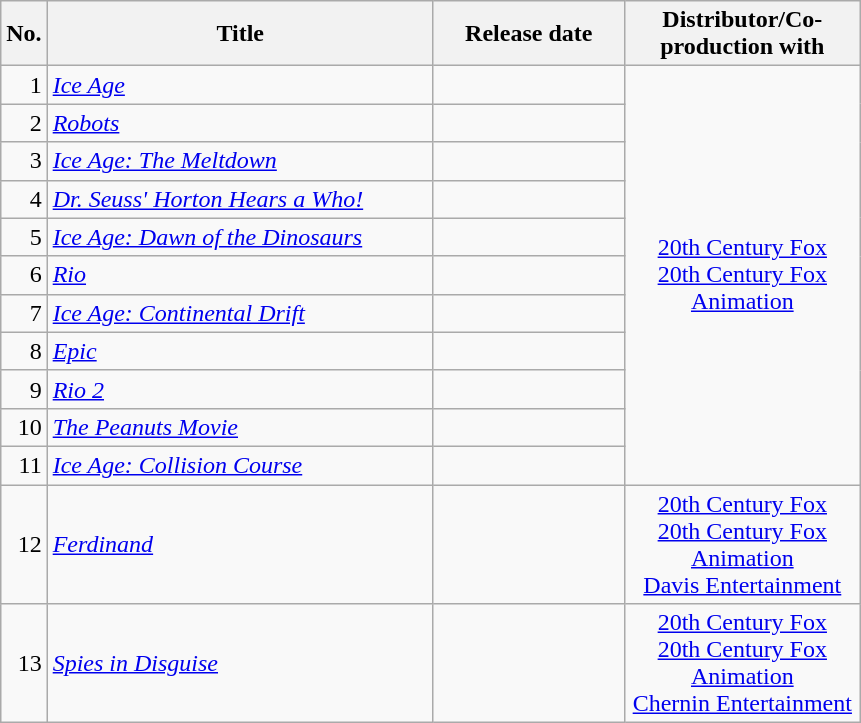<table class="wikitable sortable" style="text-align: right;">
<tr>
<th width="9">No.</th>
<th width="250">Title</th>
<th width=120>Release date</th>
<th width=150>Distributor/Co-production with</th>
</tr>
<tr>
<td>1</td>
<td style="text-align:left;"><em><a href='#'>Ice Age</a></em></td>
<td style="text-align:center;"></td>
<td rowspan="11" style="text-align:center;"><a href='#'>20th Century Fox</a><br><a href='#'>20th Century Fox Animation</a></td>
</tr>
<tr>
<td>2</td>
<td style="text-align:left;"><em><a href='#'>Robots</a></em></td>
<td style="text-align:center;"></td>
</tr>
<tr>
<td>3</td>
<td style="text-align:left;"><em><a href='#'>Ice Age: The Meltdown</a></em></td>
<td style="text-align:center;"></td>
</tr>
<tr>
<td>4</td>
<td style="text-align:left;"><em><a href='#'>Dr. Seuss' Horton Hears a Who!</a></em></td>
<td style="text-align:center;"></td>
</tr>
<tr>
<td>5</td>
<td style="text-align:left;"><em><a href='#'>Ice Age: Dawn of the Dinosaurs</a></em></td>
<td style="text-align:center;"></td>
</tr>
<tr>
<td>6</td>
<td style="text-align:left;"><em><a href='#'>Rio</a></em></td>
<td style="text-align:center;"></td>
</tr>
<tr>
<td>7</td>
<td style="text-align:left;"><em><a href='#'>Ice Age: Continental Drift</a></em></td>
<td style="text-align:center;"></td>
</tr>
<tr>
<td>8</td>
<td style="text-align:left;"><em><a href='#'>Epic</a></em></td>
<td style="text-align:center;"></td>
</tr>
<tr>
<td>9</td>
<td style="text-align:left;"><em><a href='#'>Rio 2</a></em></td>
<td style="text-align:center;"></td>
</tr>
<tr>
<td>10</td>
<td style="text-align:left;"><em><a href='#'>The Peanuts Movie</a></em></td>
<td style="text-align:center;"></td>
</tr>
<tr>
<td>11</td>
<td style="text-align:left;"><em><a href='#'>Ice Age: Collision Course</a></em></td>
<td style="text-align:center;"></td>
</tr>
<tr>
<td>12</td>
<td style="text-align:left;"><em><a href='#'>Ferdinand</a></em></td>
<td style="text-align:center;"></td>
<td style="text-align:center;"><a href='#'>20th Century Fox</a><br><a href='#'>20th Century Fox Animation</a><br><a href='#'>Davis Entertainment</a></td>
</tr>
<tr>
<td>13</td>
<td style="text-align:left;"><em><a href='#'>Spies in Disguise</a></em></td>
<td style="text-align:center;"></td>
<td style="text-align:center;"><a href='#'>20th Century Fox</a><br><a href='#'>20th Century Fox Animation</a><br><a href='#'>Chernin Entertainment</a></td>
</tr>
</table>
